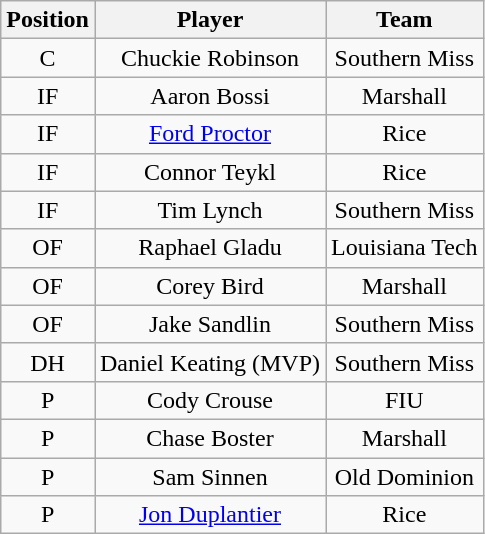<table class="wikitable" style="text-align: center;">
<tr>
<th>Position</th>
<th>Player</th>
<th>Team</th>
</tr>
<tr>
<td>C</td>
<td>Chuckie Robinson</td>
<td>Southern Miss</td>
</tr>
<tr>
<td>IF</td>
<td>Aaron Bossi</td>
<td>Marshall</td>
</tr>
<tr>
<td>IF</td>
<td><a href='#'>Ford Proctor</a></td>
<td>Rice</td>
</tr>
<tr>
<td>IF</td>
<td>Connor Teykl</td>
<td>Rice</td>
</tr>
<tr>
<td>IF</td>
<td>Tim Lynch</td>
<td>Southern Miss</td>
</tr>
<tr>
<td>OF</td>
<td>Raphael Gladu</td>
<td>Louisiana Tech</td>
</tr>
<tr>
<td>OF</td>
<td>Corey Bird</td>
<td>Marshall</td>
</tr>
<tr>
<td>OF</td>
<td>Jake Sandlin</td>
<td>Southern Miss</td>
</tr>
<tr>
<td>DH</td>
<td>Daniel Keating (MVP)</td>
<td>Southern Miss</td>
</tr>
<tr>
<td>P</td>
<td>Cody Crouse</td>
<td>FIU</td>
</tr>
<tr>
<td>P</td>
<td>Chase Boster</td>
<td>Marshall</td>
</tr>
<tr>
<td>P</td>
<td>Sam Sinnen</td>
<td>Old Dominion</td>
</tr>
<tr>
<td>P</td>
<td><a href='#'>Jon Duplantier</a></td>
<td>Rice</td>
</tr>
</table>
